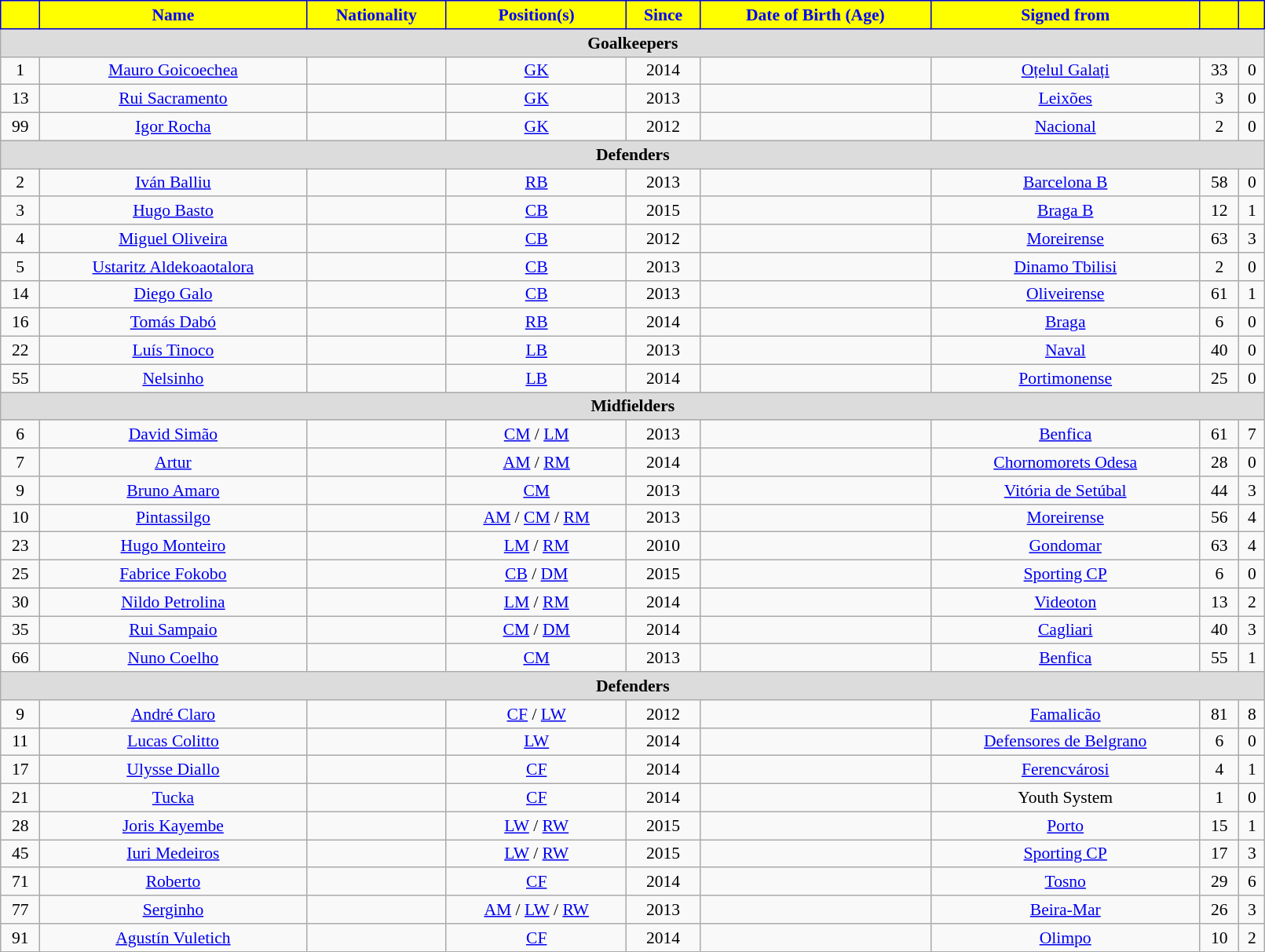<table class="wikitable" style="text-align:center; font-size:90%; width:85%;">
<tr>
<th style="background:yellow; color:blue; border:1px solid mediumblue; text-align:center;"></th>
<th style="background:yellow; color:blue; border:1px solid mediumblue; text-align:center;">Name</th>
<th style="background:yellow; color:blue; border:1px solid mediumblue; text-align:center;">Nationality</th>
<th style="background:yellow; color:blue; border:1px solid mediumblue; text-align:center;">Position(s)</th>
<th style="background:yellow; color:blue; border:1px solid mediumblue; text-align:center;">Since</th>
<th style="background:yellow; color:blue; border:1px solid mediumblue; text-align:center;">Date of Birth (Age)</th>
<th style="background:yellow; color:blue; border:1px solid mediumblue; text-align:center;">Signed from</th>
<th style="background:yellow; color:blue; border:1px solid mediumblue; text-align:center;"></th>
<th style="background:yellow; color:blue; border:1px solid mediumblue; text-align:center;"></th>
</tr>
<tr>
<th colspan="9" style="background:#dcdcdc; text-align:center;">Goalkeepers</th>
</tr>
<tr>
<td>1</td>
<td><a href='#'>Mauro Goicoechea</a></td>
<td></td>
<td><a href='#'>GK</a></td>
<td>2014</td>
<td></td>
<td> <a href='#'>Oțelul Galați</a></td>
<td>33</td>
<td>0</td>
</tr>
<tr>
<td>13</td>
<td><a href='#'>Rui Sacramento</a></td>
<td></td>
<td><a href='#'>GK</a></td>
<td>2013</td>
<td></td>
<td> <a href='#'>Leixões</a></td>
<td>3</td>
<td>0</td>
</tr>
<tr>
<td>99</td>
<td><a href='#'>Igor Rocha</a></td>
<td></td>
<td><a href='#'>GK</a></td>
<td>2012</td>
<td></td>
<td> <a href='#'>Nacional</a></td>
<td>2</td>
<td>0</td>
</tr>
<tr>
<th colspan="9" style="background:#dcdcdc; text-align:center;">Defenders</th>
</tr>
<tr>
<td>2</td>
<td><a href='#'>Iván Balliu</a></td>
<td></td>
<td><a href='#'>RB</a></td>
<td>2013</td>
<td></td>
<td> <a href='#'>Barcelona B</a></td>
<td>58</td>
<td>0</td>
</tr>
<tr>
<td>3</td>
<td><a href='#'>Hugo Basto</a></td>
<td></td>
<td><a href='#'>CB</a></td>
<td>2015</td>
<td></td>
<td> <a href='#'>Braga B</a></td>
<td>12</td>
<td>1</td>
</tr>
<tr>
<td>4</td>
<td><a href='#'>Miguel Oliveira</a></td>
<td></td>
<td><a href='#'>CB</a></td>
<td>2012</td>
<td></td>
<td> <a href='#'>Moreirense</a></td>
<td>63</td>
<td>3</td>
</tr>
<tr>
<td>5</td>
<td><a href='#'>Ustaritz Aldekoaotalora</a></td>
<td></td>
<td><a href='#'>CB</a></td>
<td>2013</td>
<td></td>
<td> <a href='#'>Dinamo Tbilisi</a></td>
<td>2</td>
<td>0</td>
</tr>
<tr>
<td>14</td>
<td><a href='#'>Diego Galo</a></td>
<td></td>
<td><a href='#'>CB</a></td>
<td>2013</td>
<td></td>
<td> <a href='#'>Oliveirense</a></td>
<td>61</td>
<td>1</td>
</tr>
<tr>
<td>16</td>
<td><a href='#'>Tomás Dabó</a></td>
<td></td>
<td><a href='#'>RB</a></td>
<td>2014</td>
<td></td>
<td> <a href='#'>Braga</a></td>
<td>6</td>
<td>0</td>
</tr>
<tr>
<td>22</td>
<td><a href='#'>Luís Tinoco</a></td>
<td></td>
<td><a href='#'>LB</a></td>
<td>2013</td>
<td></td>
<td> <a href='#'>Naval</a></td>
<td>40</td>
<td>0</td>
</tr>
<tr>
<td>55</td>
<td><a href='#'>Nelsinho</a></td>
<td></td>
<td><a href='#'>LB</a></td>
<td>2014</td>
<td></td>
<td> <a href='#'>Portimonense</a></td>
<td>25</td>
<td>0</td>
</tr>
<tr>
<th colspan="9" style="background:#dcdcdc; text-align:center;">Midfielders</th>
</tr>
<tr>
<td>6</td>
<td><a href='#'>David Simão</a></td>
<td></td>
<td><a href='#'>CM</a> / <a href='#'>LM</a></td>
<td>2013</td>
<td></td>
<td> <a href='#'>Benfica</a></td>
<td>61</td>
<td>7</td>
</tr>
<tr>
<td>7</td>
<td><a href='#'>Artur</a></td>
<td></td>
<td><a href='#'>AM</a> / <a href='#'>RM</a></td>
<td>2014</td>
<td></td>
<td> <a href='#'>Chornomorets Odesa</a></td>
<td>28</td>
<td>0</td>
</tr>
<tr>
<td>9</td>
<td><a href='#'>Bruno Amaro</a></td>
<td></td>
<td><a href='#'>CM</a></td>
<td>2013</td>
<td></td>
<td> <a href='#'>Vitória de Setúbal</a></td>
<td>44</td>
<td>3</td>
</tr>
<tr>
<td>10</td>
<td><a href='#'>Pintassilgo</a></td>
<td></td>
<td><a href='#'>AM</a> / <a href='#'>CM</a> / <a href='#'>RM</a></td>
<td>2013</td>
<td></td>
<td> <a href='#'>Moreirense</a></td>
<td>56</td>
<td>4</td>
</tr>
<tr>
<td>23</td>
<td><a href='#'>Hugo Monteiro</a></td>
<td></td>
<td><a href='#'>LM</a> / <a href='#'>RM</a></td>
<td>2010</td>
<td></td>
<td> <a href='#'>Gondomar</a></td>
<td>63</td>
<td>4</td>
</tr>
<tr>
<td>25</td>
<td><a href='#'>Fabrice Fokobo</a></td>
<td></td>
<td><a href='#'>CB</a> / <a href='#'>DM</a></td>
<td>2015</td>
<td></td>
<td> <a href='#'>Sporting CP</a></td>
<td>6</td>
<td>0</td>
</tr>
<tr>
<td>30</td>
<td><a href='#'>Nildo Petrolina</a></td>
<td></td>
<td><a href='#'>LM</a> / <a href='#'>RM</a></td>
<td>2014</td>
<td></td>
<td> <a href='#'>Videoton</a></td>
<td>13</td>
<td>2</td>
</tr>
<tr>
<td>35</td>
<td><a href='#'>Rui Sampaio</a></td>
<td></td>
<td><a href='#'>CM</a> / <a href='#'>DM</a></td>
<td>2014</td>
<td></td>
<td> <a href='#'>Cagliari</a></td>
<td>40</td>
<td>3</td>
</tr>
<tr>
<td>66</td>
<td><a href='#'>Nuno Coelho</a></td>
<td></td>
<td><a href='#'>CM</a></td>
<td>2013</td>
<td></td>
<td> <a href='#'>Benfica</a></td>
<td>55</td>
<td>1</td>
</tr>
<tr>
<th colspan="9" style="background:#dcdcdc; text-align:center;">Defenders</th>
</tr>
<tr>
<td>9</td>
<td><a href='#'>André Claro</a></td>
<td></td>
<td><a href='#'>CF</a> / <a href='#'>LW</a></td>
<td>2012</td>
<td></td>
<td> <a href='#'>Famalicão</a></td>
<td>81</td>
<td>8</td>
</tr>
<tr>
<td>11</td>
<td><a href='#'>Lucas Colitto</a></td>
<td></td>
<td><a href='#'>LW</a></td>
<td>2014</td>
<td></td>
<td> <a href='#'>Defensores de Belgrano</a></td>
<td>6</td>
<td>0</td>
</tr>
<tr>
<td>17</td>
<td><a href='#'>Ulysse Diallo</a></td>
<td></td>
<td><a href='#'>CF</a></td>
<td>2014</td>
<td></td>
<td> <a href='#'>Ferencvárosi</a></td>
<td>4</td>
<td>1</td>
</tr>
<tr>
<td>21</td>
<td><a href='#'>Tucka</a></td>
<td></td>
<td><a href='#'>CF</a></td>
<td>2014</td>
<td></td>
<td> Youth System</td>
<td>1</td>
<td>0</td>
</tr>
<tr>
<td>28</td>
<td><a href='#'>Joris Kayembe</a></td>
<td></td>
<td><a href='#'>LW</a> / <a href='#'>RW</a></td>
<td>2015</td>
<td></td>
<td> <a href='#'>Porto</a></td>
<td>15</td>
<td>1</td>
</tr>
<tr>
<td>45</td>
<td><a href='#'>Iuri Medeiros</a></td>
<td></td>
<td><a href='#'>LW</a> / <a href='#'>RW</a></td>
<td>2015</td>
<td></td>
<td> <a href='#'>Sporting CP</a></td>
<td>17</td>
<td>3</td>
</tr>
<tr>
<td>71</td>
<td><a href='#'>Roberto</a></td>
<td></td>
<td><a href='#'>CF</a></td>
<td>2014</td>
<td></td>
<td> <a href='#'>Tosno</a></td>
<td>29</td>
<td>6</td>
</tr>
<tr>
<td>77</td>
<td><a href='#'>Serginho</a></td>
<td></td>
<td><a href='#'>AM</a> / <a href='#'>LW</a> / <a href='#'>RW</a></td>
<td>2013</td>
<td></td>
<td> <a href='#'>Beira-Mar</a></td>
<td>26</td>
<td>3</td>
</tr>
<tr>
<td>91</td>
<td><a href='#'>Agustín Vuletich</a></td>
<td></td>
<td><a href='#'>CF</a></td>
<td>2014</td>
<td></td>
<td> <a href='#'>Olimpo</a></td>
<td>10</td>
<td>2</td>
</tr>
</table>
